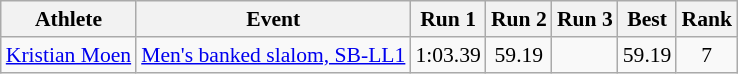<table class="wikitable" style="font-size:90%">
<tr>
<th>Athlete</th>
<th>Event</th>
<th>Run 1</th>
<th>Run 2</th>
<th>Run 3</th>
<th>Best</th>
<th>Rank</th>
</tr>
<tr align=center>
<td align=left><a href='#'>Kristian Moen</a></td>
<td align=left><a href='#'>Men's banked slalom, SB-LL1</a></td>
<td>1:03.39</td>
<td>59.19</td>
<td></td>
<td>59.19</td>
<td>7</td>
</tr>
</table>
